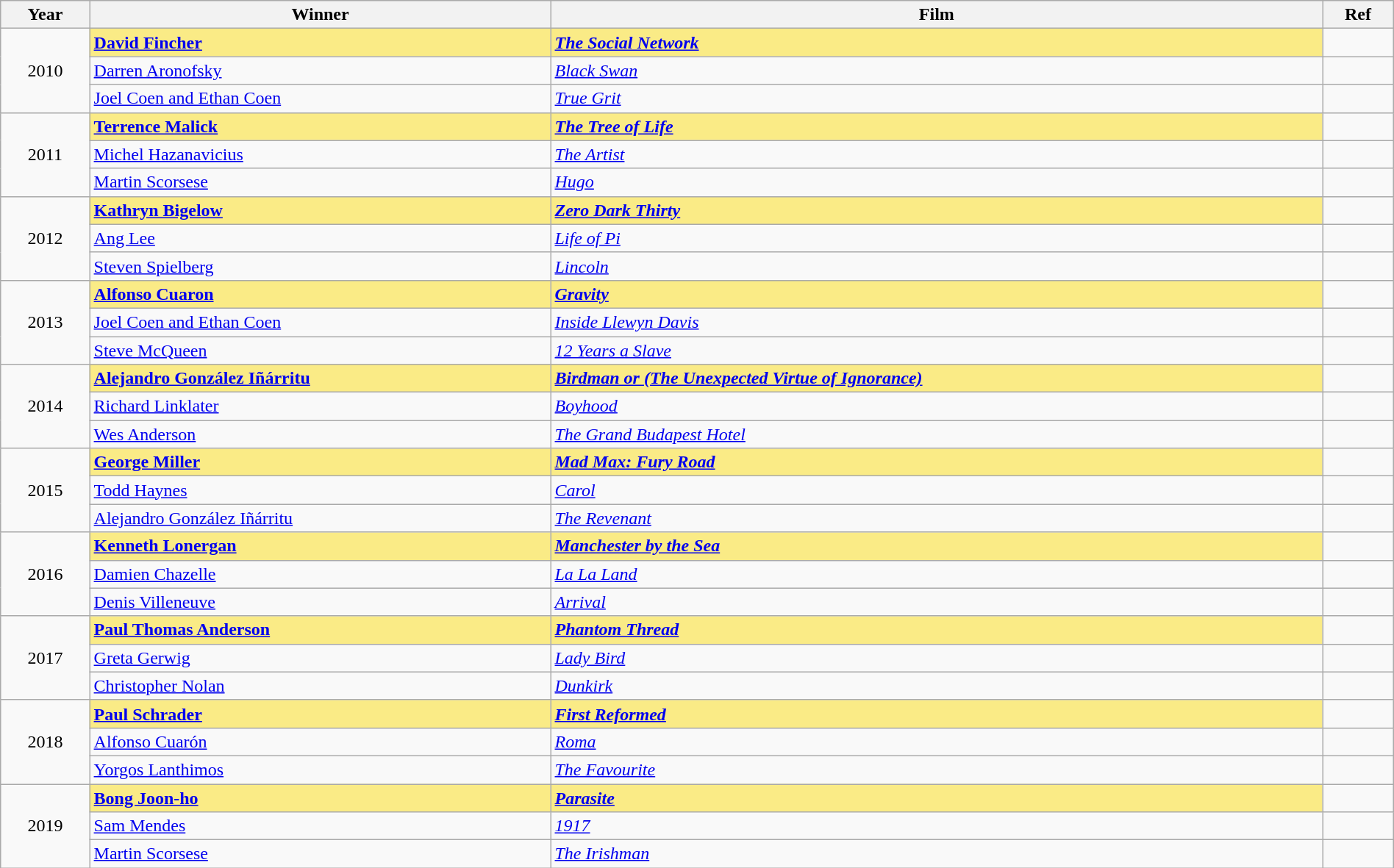<table class="wikitable" width="100%" cellpadding="5">
<tr>
<th>Year</th>
<th>Winner</th>
<th>Film</th>
<th>Ref</th>
</tr>
<tr>
<td rowspan="3" style="text-align:center;">2010</td>
<td style="background:#FAEB86;"><strong><a href='#'>David Fincher</a></strong></td>
<td style="background:#FAEB86;"><strong><em><a href='#'>The Social Network</a></em></strong></td>
<td></td>
</tr>
<tr>
<td><a href='#'>Darren Aronofsky</a></td>
<td><em><a href='#'>Black Swan</a></em></td>
<td></td>
</tr>
<tr>
<td><a href='#'>Joel Coen and Ethan Coen</a></td>
<td><em><a href='#'>True Grit</a></em></td>
<td></td>
</tr>
<tr>
<td rowspan="3" style="text-align:center;">2011</td>
<td style="background:#FAEB86;"><strong><a href='#'>Terrence Malick</a></strong></td>
<td style="background:#FAEB86;"><strong><em><a href='#'>The Tree of Life</a></em></strong></td>
<td></td>
</tr>
<tr>
<td><a href='#'>Michel Hazanavicius</a></td>
<td><em><a href='#'>The Artist</a></em></td>
<td></td>
</tr>
<tr>
<td><a href='#'>Martin Scorsese</a></td>
<td><em><a href='#'>Hugo</a></em></td>
<td></td>
</tr>
<tr>
<td rowspan="3" style="text-align:center;">2012</td>
<td style="background:#FAEB86;"><strong><a href='#'>Kathryn Bigelow</a></strong></td>
<td style="background:#FAEB86;"><strong><em><a href='#'>Zero Dark Thirty</a></em></strong></td>
<td></td>
</tr>
<tr>
<td><a href='#'>Ang Lee</a></td>
<td><em><a href='#'>Life of Pi</a></em></td>
<td></td>
</tr>
<tr>
<td><a href='#'>Steven Spielberg</a></td>
<td><em><a href='#'>Lincoln</a></em></td>
<td></td>
</tr>
<tr>
<td rowspan="3" style="text-align:center;">2013</td>
<td style="background:#FAEB86;"><strong><a href='#'>Alfonso Cuaron</a></strong></td>
<td style="background:#FAEB86;"><strong><em><a href='#'>Gravity</a></em></strong></td>
<td></td>
</tr>
<tr>
<td><a href='#'>Joel Coen and Ethan Coen</a></td>
<td><em><a href='#'>Inside Llewyn Davis</a></em></td>
<td></td>
</tr>
<tr>
<td><a href='#'>Steve McQueen</a></td>
<td><em><a href='#'>12 Years a Slave</a></em></td>
<td></td>
</tr>
<tr>
<td rowspan="3" style="text-align:center;">2014</td>
<td style="background:#FAEB86;"><strong><a href='#'>Alejandro González Iñárritu</a></strong></td>
<td style="background:#FAEB86;"><strong><em><a href='#'>Birdman or (The Unexpected Virtue of Ignorance)</a></em></strong></td>
<td></td>
</tr>
<tr>
<td><a href='#'>Richard Linklater</a></td>
<td><em><a href='#'>Boyhood</a></em></td>
<td></td>
</tr>
<tr>
<td><a href='#'>Wes Anderson</a></td>
<td><em><a href='#'>The Grand Budapest Hotel</a></em></td>
<td></td>
</tr>
<tr>
<td rowspan="3" style="text-align:center;">2015</td>
<td style="background:#FAEB86;"><strong><a href='#'>George Miller</a></strong></td>
<td style="background:#FAEB86;"><strong><em><a href='#'>Mad Max: Fury Road</a></em></strong></td>
<td></td>
</tr>
<tr>
<td><a href='#'>Todd Haynes</a></td>
<td><em><a href='#'>Carol</a></em></td>
<td></td>
</tr>
<tr>
<td><a href='#'>Alejandro González Iñárritu</a></td>
<td><em><a href='#'>The Revenant</a></em></td>
<td></td>
</tr>
<tr>
<td rowspan="3" style="text-align:center;">2016</td>
<td style="background:#FAEB86;"><strong><a href='#'>Kenneth Lonergan</a></strong></td>
<td style="background:#FAEB86;"><strong><em><a href='#'>Manchester by the Sea</a></em></strong></td>
<td></td>
</tr>
<tr>
<td><a href='#'>Damien Chazelle</a></td>
<td><em><a href='#'>La La Land</a></em></td>
<td></td>
</tr>
<tr>
<td><a href='#'>Denis Villeneuve</a></td>
<td><em><a href='#'>Arrival</a></em></td>
<td></td>
</tr>
<tr>
<td rowspan="3" style="text-align:center;">2017</td>
<td style="background:#FAEB86;"><strong><a href='#'>Paul Thomas Anderson</a></strong></td>
<td style="background:#FAEB86;"><strong><em><a href='#'>Phantom Thread</a></em></strong></td>
<td></td>
</tr>
<tr>
<td><a href='#'>Greta Gerwig</a></td>
<td><em><a href='#'>Lady Bird</a></em></td>
<td></td>
</tr>
<tr>
<td><a href='#'>Christopher Nolan</a></td>
<td><em><a href='#'>Dunkirk</a></em></td>
<td></td>
</tr>
<tr>
<td rowspan="3" style="text-align:center;">2018</td>
<td style="background:#FAEB86;"><strong><a href='#'>Paul Schrader</a></strong></td>
<td style="background:#FAEB86;"><strong><em><a href='#'>First Reformed</a></em></strong></td>
<td></td>
</tr>
<tr>
<td><a href='#'>Alfonso Cuarón</a></td>
<td><em><a href='#'>Roma</a></em></td>
<td></td>
</tr>
<tr>
<td><a href='#'>Yorgos Lanthimos</a></td>
<td><em><a href='#'>The Favourite</a></em></td>
<td></td>
</tr>
<tr>
<td rowspan="3" style="text-align:center;">2019</td>
<td style="background:#FAEB86;"><strong><a href='#'>Bong Joon-ho</a></strong></td>
<td style="background:#FAEB86;"><strong><em><a href='#'>Parasite</a></em></strong></td>
<td></td>
</tr>
<tr>
<td><a href='#'>Sam Mendes</a></td>
<td><em><a href='#'>1917</a></em></td>
<td></td>
</tr>
<tr>
<td><a href='#'>Martin Scorsese</a></td>
<td><em><a href='#'>The Irishman</a></em></td>
<td></td>
</tr>
</table>
